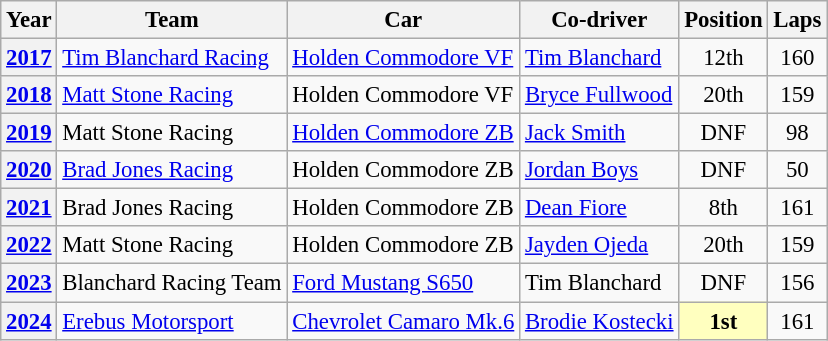<table class="wikitable" style="font-size: 95%;">
<tr>
<th>Year</th>
<th>Team</th>
<th>Car</th>
<th>Co-driver</th>
<th>Position</th>
<th>Laps</th>
</tr>
<tr>
<th><a href='#'>2017</a></th>
<td><a href='#'>Tim Blanchard Racing</a></td>
<td><a href='#'>Holden Commodore VF</a></td>
<td> <a href='#'>Tim Blanchard</a></td>
<td align="center">12th</td>
<td align="center">160</td>
</tr>
<tr>
<th><a href='#'>2018</a></th>
<td><a href='#'>Matt Stone Racing</a></td>
<td>Holden Commodore VF</td>
<td> <a href='#'>Bryce Fullwood</a></td>
<td align="center">20th</td>
<td align="center">159</td>
</tr>
<tr>
<th><a href='#'>2019</a></th>
<td>Matt Stone Racing</td>
<td><a href='#'>Holden Commodore ZB</a></td>
<td> <a href='#'>Jack Smith</a></td>
<td align="center">DNF</td>
<td align="center">98</td>
</tr>
<tr>
<th><a href='#'>2020</a></th>
<td><a href='#'>Brad Jones Racing</a></td>
<td>Holden Commodore ZB</td>
<td> <a href='#'>Jordan Boys</a></td>
<td align="center">DNF</td>
<td align="center">50</td>
</tr>
<tr>
<th><a href='#'>2021</a></th>
<td>Brad Jones Racing</td>
<td>Holden Commodore ZB</td>
<td> <a href='#'>Dean Fiore</a></td>
<td align="center">8th</td>
<td align="center">161</td>
</tr>
<tr>
<th><a href='#'>2022</a></th>
<td>Matt Stone Racing</td>
<td>Holden Commodore ZB</td>
<td> <a href='#'>Jayden Ojeda</a></td>
<td align="center">20th</td>
<td align="center">159</td>
</tr>
<tr>
<th><a href='#'>2023</a></th>
<td>Blanchard Racing Team</td>
<td><a href='#'>Ford Mustang S650</a></td>
<td> Tim Blanchard</td>
<td align="center">DNF</td>
<td align="center">156</td>
</tr>
<tr>
<th><a href='#'>2024</a></th>
<td><a href='#'>Erebus Motorsport</a></td>
<td><a href='#'>Chevrolet Camaro Mk.6</a></td>
<td> <a href='#'>Brodie Kostecki</a></td>
<td align="center"  style=background:#ffffbf><strong>1st</strong></td>
<td align="center">161</td>
</tr>
</table>
